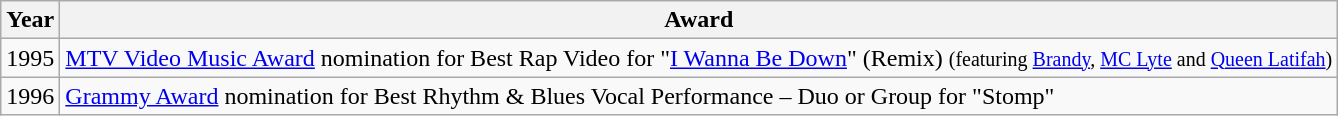<table class="wikitable">
<tr>
<th>Year</th>
<th>Award</th>
</tr>
<tr>
<td>1995</td>
<td><a href='#'>MTV Video Music Award</a> nomination for Best Rap Video for "<a href='#'>I Wanna Be Down</a>" (Remix) <small>(featuring <a href='#'>Brandy</a>, <a href='#'>MC Lyte</a> and <a href='#'>Queen Latifah</a>)</small></td>
</tr>
<tr>
<td>1996</td>
<td><a href='#'>Grammy Award</a> nomination for Best Rhythm & Blues Vocal Performance – Duo or Group for "Stomp"</td>
</tr>
</table>
